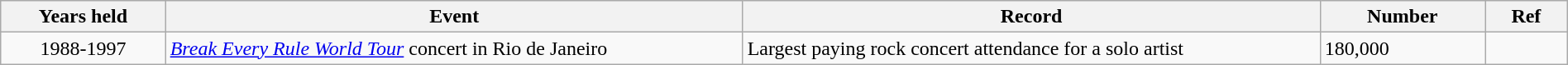<table class="wikitable" style="width:100%;">
<tr>
<th style="width:10%;">Years held</th>
<th style="width:35%;">Event</th>
<th style="width:35%;">Record</th>
<th style="width:10%;">Number</th>
<th style="width:5%;">Ref</th>
</tr>
<tr>
<td style="text-align:center;">1988-1997</td>
<td><em><a href='#'>Break Every Rule World Tour</a></em> concert in Rio de Janeiro</td>
<td>Largest paying rock concert attendance for a solo artist</td>
<td>180,000</td>
<td style="text-align:center;"></td>
</tr>
</table>
